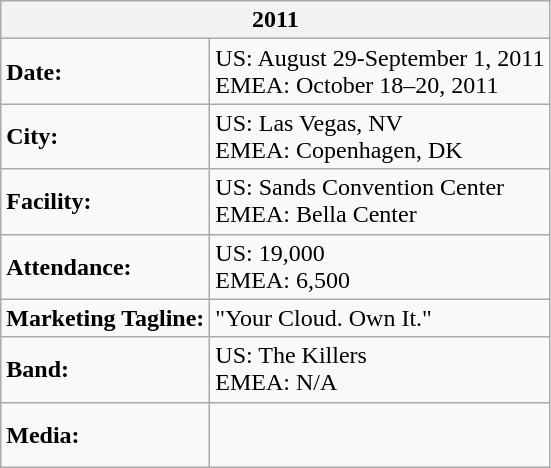<table class="wikitable">
<tr>
<th colspan="2">2011</th>
</tr>
<tr>
<td><strong>Date:</strong></td>
<td>US: August 29-September 1, 2011<br>EMEA: October 18–20, 2011</td>
</tr>
<tr>
<td><strong>City:</strong></td>
<td>US: Las Vegas, NV<br>EMEA: Copenhagen, DK</td>
</tr>
<tr>
<td><strong>Facility:</strong></td>
<td>US: Sands Convention Center<br>EMEA: Bella Center</td>
</tr>
<tr>
<td><strong>Attendance:</strong></td>
<td>US: 19,000<br>EMEA: 6,500</td>
</tr>
<tr>
<td><strong>Marketing Tagline:</strong></td>
<td>"Your Cloud. Own It."</td>
</tr>
<tr>
<td><strong>Band:</strong></td>
<td>US: The Killers<br>EMEA: N/A</td>
</tr>
<tr>
<td><strong>Media:</strong></td>
<td><br><br></td>
</tr>
</table>
